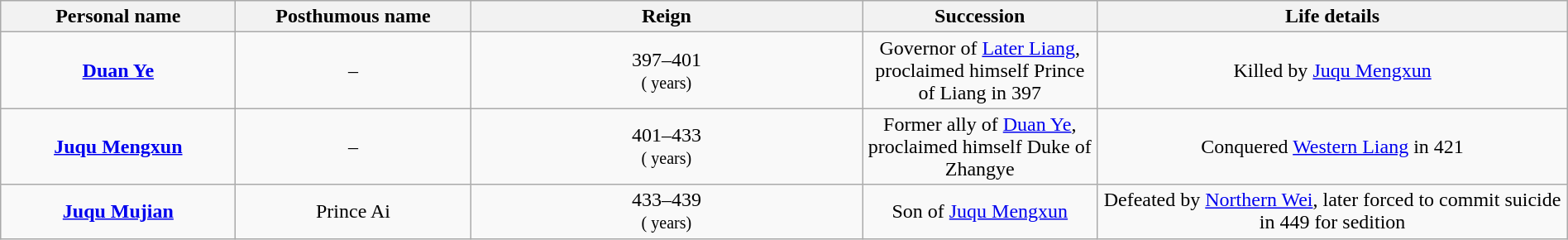<table class="wikitable plainrowheaders" style="text-align:center; width:100%;">
<tr>
<th scope="col" width="15%">Personal name</th>
<th scope="col" width="15%">Posthumous name</th>
<th scope="col" width="25%">Reign</th>
<th scope="col" width="15%">Succession</th>
<th scope="col" width="30%">Life details</th>
</tr>
<tr>
<td><strong><a href='#'>Duan Ye</a></strong><br></td>
<td>–</td>
<td>397–401<br><small>( years)</small><br><small></small></td>
<td>Governor of <a href='#'>Later Liang</a>, proclaimed himself Prince of Liang in 397</td>
<td>Killed by <a href='#'>Juqu Mengxun</a></td>
</tr>
<tr>
<td><strong><a href='#'>Juqu Mengxun</a></strong><br></td>
<td>–</td>
<td>401–433<br><small>( years)</small><br><small></small></td>
<td>Former ally of <a href='#'>Duan Ye</a>, proclaimed himself Duke of Zhangye</td>
<td>Conquered <a href='#'>Western Liang</a> in 421</td>
</tr>
<tr>
<td><strong><a href='#'>Juqu Mujian</a></strong><br></td>
<td>Prince Ai<br></td>
<td>433–439<br><small>( years)</small><br><small></small></td>
<td>Son of <a href='#'>Juqu Mengxun</a></td>
<td>Defeated by <a href='#'>Northern Wei</a>, later forced to commit suicide in 449 for sedition</td>
</tr>
</table>
